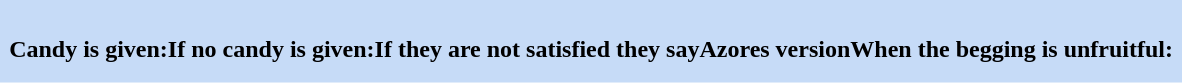<table class="toccolours" style="float: right; margin-left: 0em; margin-right: 3em; font-size: 100%; background:#c6dbf7;" cellspacing="5">
<tr>
<td style="text-align: left;"><br><strong>Candy is given:</strong><strong>If no candy is given:</strong><strong>If they are not satisfied they say</strong><strong>Azores version</strong><strong>When the begging is unfruitful:</strong></td>
</tr>
<tr>
<td style="text-align: right; font-size: 90%;"></td>
</tr>
</table>
